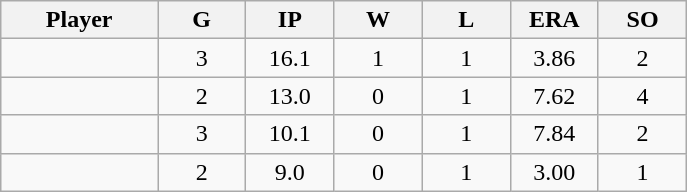<table class="wikitable sortable">
<tr>
<th bgcolor="#DDDDFF" width="16%">Player</th>
<th bgcolor="#DDDDFF" width="9%">G</th>
<th bgcolor="#DDDDFF" width="9%">IP</th>
<th bgcolor="#DDDDFF" width="9%">W</th>
<th bgcolor="#DDDDFF" width="9%">L</th>
<th bgcolor="#DDDDFF" width="9%">ERA</th>
<th bgcolor="#DDDDFF" width="9%">SO</th>
</tr>
<tr align="center">
<td></td>
<td>3</td>
<td>16.1</td>
<td>1</td>
<td>1</td>
<td>3.86</td>
<td>2</td>
</tr>
<tr align="center">
<td></td>
<td>2</td>
<td>13.0</td>
<td>0</td>
<td>1</td>
<td>7.62</td>
<td>4</td>
</tr>
<tr align="center">
<td></td>
<td>3</td>
<td>10.1</td>
<td>0</td>
<td>1</td>
<td>7.84</td>
<td>2</td>
</tr>
<tr align="center">
<td></td>
<td>2</td>
<td>9.0</td>
<td>0</td>
<td>1</td>
<td>3.00</td>
<td>1</td>
</tr>
</table>
